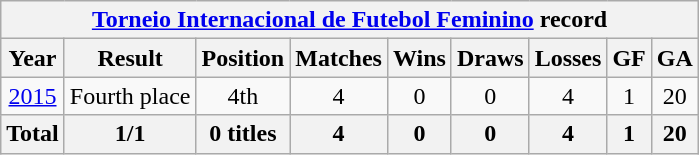<table class="wikitable" style="text-align: center;">
<tr>
<th colspan=9> <a href='#'>Torneio Internacional de Futebol Feminino</a> record</th>
</tr>
<tr>
<th>Year</th>
<th>Result</th>
<th>Position</th>
<th>Matches</th>
<th>Wins</th>
<th>Draws</th>
<th>Losses</th>
<th>GF</th>
<th>GA</th>
</tr>
<tr>
<td> <a href='#'>2015</a></td>
<td>Fourth place</td>
<td>4th</td>
<td>4</td>
<td>0</td>
<td>0</td>
<td>4</td>
<td>1</td>
<td>20</td>
</tr>
<tr>
<th>Total</th>
<th>1/1</th>
<th>0 titles</th>
<th>4</th>
<th>0</th>
<th>0</th>
<th>4</th>
<th>1</th>
<th>20</th>
</tr>
</table>
